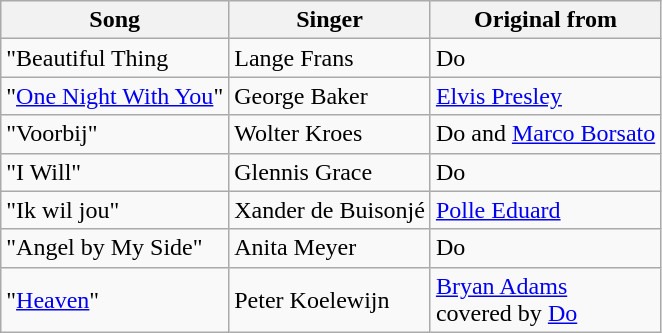<table class="wikitable">
<tr>
<th>Song</th>
<th>Singer</th>
<th>Original from</th>
</tr>
<tr>
<td>"Beautiful Thing</td>
<td>Lange Frans</td>
<td>Do</td>
</tr>
<tr>
<td>"<a href='#'>One Night With You</a>"</td>
<td>George Baker</td>
<td><a href='#'>Elvis Presley</a></td>
</tr>
<tr>
<td>"Voorbij"</td>
<td>Wolter Kroes</td>
<td>Do and <a href='#'>Marco Borsato</a></td>
</tr>
<tr>
<td>"I Will"</td>
<td>Glennis Grace</td>
<td>Do</td>
</tr>
<tr>
<td>"Ik wil jou"</td>
<td>Xander de Buisonjé</td>
<td><a href='#'>Polle Eduard</a></td>
</tr>
<tr>
<td>"Angel by My Side"</td>
<td>Anita Meyer</td>
<td>Do</td>
</tr>
<tr>
<td>"<a href='#'>Heaven</a>"</td>
<td>Peter Koelewijn</td>
<td><a href='#'>Bryan Adams</a><br>covered by <a href='#'>Do</a></td>
</tr>
</table>
